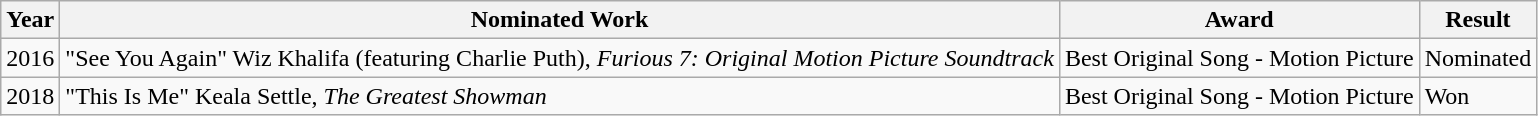<table class="wikitable">
<tr>
<th>Year</th>
<th>Nominated Work</th>
<th>Award</th>
<th>Result</th>
</tr>
<tr>
<td>2016</td>
<td>"See You Again" Wiz Khalifa (featuring Charlie Puth), <em>Furious 7: Original Motion Picture Soundtrack</em></td>
<td>Best Original Song - Motion Picture</td>
<td>Nominated</td>
</tr>
<tr>
<td>2018</td>
<td>"This Is Me" Keala Settle, <em>The Greatest Showman</em></td>
<td>Best Original Song - Motion Picture</td>
<td>Won</td>
</tr>
</table>
